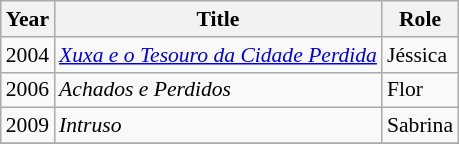<table class="wikitable" style="font-size: 90%;">
<tr>
<th>Year</th>
<th>Title</th>
<th>Role</th>
</tr>
<tr>
<td>2004</td>
<td><em><a href='#'>Xuxa e o Tesouro da Cidade Perdida</a></em></td>
<td>Jéssica</td>
</tr>
<tr>
<td>2006</td>
<td><em>Achados e Perdidos</em></td>
<td>Flor</td>
</tr>
<tr>
<td>2009</td>
<td><em>Intruso</em></td>
<td>Sabrina</td>
</tr>
<tr>
</tr>
</table>
